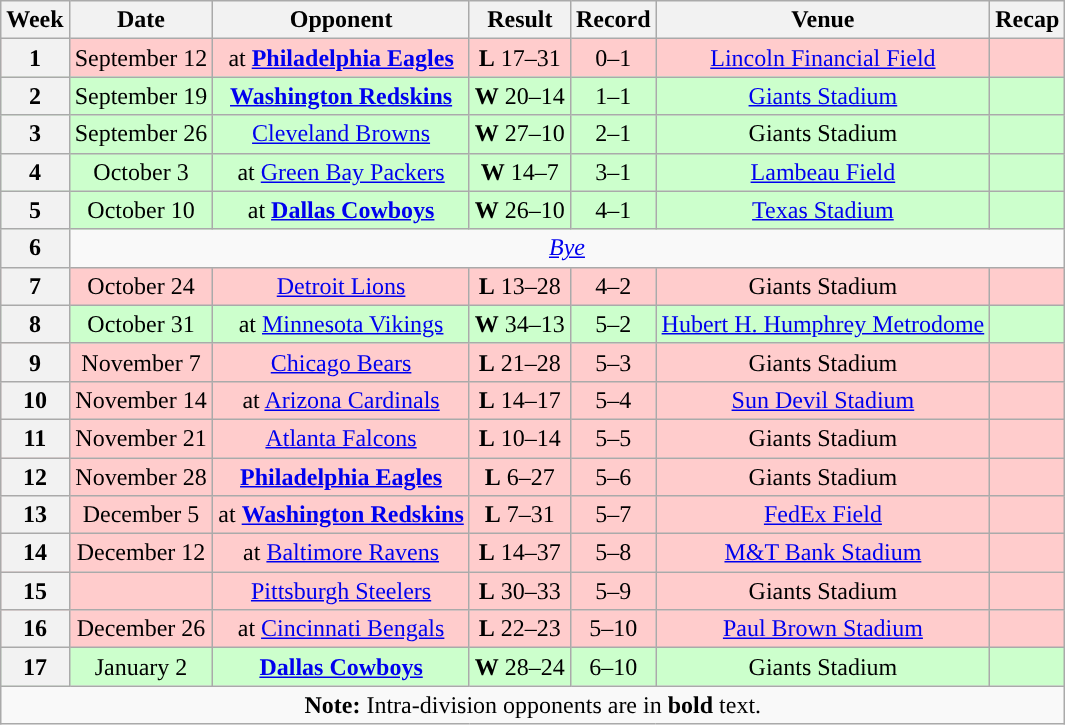<table class="wikitable" style="text-align:center">
<tr>
<th>Week</th>
<th>Date</th>
<th>Opponent</th>
<th>Result</th>
<th>Record</th>
<th>Venue</th>
<th>Recap</th>
</tr>
<tr style="background: #fcc;">
<th>1</th>
<td>September 12</td>
<td>at <strong><a href='#'>Philadelphia Eagles</a></strong></td>
<td><strong>L</strong> 17–31</td>
<td>0–1</td>
<td><a href='#'>Lincoln Financial Field</a></td>
<td></td>
</tr>
<tr style="background: #cfc;">
<th>2</th>
<td>September 19</td>
<td><strong><a href='#'>Washington Redskins</a></strong></td>
<td><strong>W</strong> 20–14</td>
<td>1–1</td>
<td><a href='#'>Giants Stadium</a></td>
<td></td>
</tr>
<tr style="background: #cfc;">
<th>3</th>
<td>September 26</td>
<td><a href='#'>Cleveland Browns</a></td>
<td><strong>W</strong> 27–10</td>
<td>2–1</td>
<td>Giants Stadium</td>
<td></td>
</tr>
<tr style="background: #cfc;">
<th>4</th>
<td>October 3</td>
<td>at <a href='#'>Green Bay Packers</a></td>
<td><strong>W</strong> 14–7</td>
<td>3–1</td>
<td><a href='#'>Lambeau Field</a></td>
<td></td>
</tr>
<tr style="background: #cfc;">
<th>5</th>
<td>October 10</td>
<td>at <strong><a href='#'>Dallas Cowboys</a></strong></td>
<td><strong>W</strong> 26–10</td>
<td>4–1</td>
<td><a href='#'>Texas Stadium</a></td>
<td></td>
</tr>
<tr>
<th>6</th>
<td align="center" colspan="6"><em><a href='#'>Bye</a></em></td>
</tr>
<tr style="background: #fcc;">
<th>7</th>
<td>October 24</td>
<td><a href='#'>Detroit Lions</a></td>
<td><strong>L</strong> 13–28</td>
<td>4–2</td>
<td>Giants Stadium</td>
<td></td>
</tr>
<tr style="background: #cfc;">
<th>8</th>
<td>October 31</td>
<td>at <a href='#'>Minnesota Vikings</a></td>
<td><strong>W</strong> 34–13</td>
<td>5–2</td>
<td><a href='#'>Hubert H. Humphrey Metrodome</a></td>
<td></td>
</tr>
<tr style="background: #fcc;">
<th>9</th>
<td>November 7</td>
<td><a href='#'>Chicago Bears</a></td>
<td><strong>L</strong> 21–28</td>
<td>5–3</td>
<td>Giants Stadium</td>
<td></td>
</tr>
<tr style="background: #fcc;">
<th>10</th>
<td>November 14</td>
<td>at <a href='#'>Arizona Cardinals</a></td>
<td><strong>L</strong> 14–17</td>
<td>5–4</td>
<td><a href='#'>Sun Devil Stadium</a></td>
<td></td>
</tr>
<tr style="background: #fcc;">
<th>11</th>
<td>November 21</td>
<td><a href='#'>Atlanta Falcons</a></td>
<td><strong>L</strong> 10–14</td>
<td>5–5</td>
<td>Giants Stadium</td>
<td></td>
</tr>
<tr style="background: #fcc;">
<th>12</th>
<td>November 28</td>
<td><strong><a href='#'>Philadelphia Eagles</a></strong></td>
<td><strong>L</strong> 6–27</td>
<td>5–6</td>
<td>Giants Stadium</td>
<td></td>
</tr>
<tr style="background: #fcc;">
<th>13</th>
<td>December 5</td>
<td>at <strong><a href='#'>Washington Redskins</a></strong></td>
<td><strong>L</strong> 7–31</td>
<td>5–7</td>
<td><a href='#'>FedEx Field</a></td>
<td></td>
</tr>
<tr style="background: #fcc;">
<th>14</th>
<td>December 12</td>
<td>at <a href='#'>Baltimore Ravens</a></td>
<td><strong>L</strong> 14–37</td>
<td>5–8</td>
<td><a href='#'>M&T Bank Stadium</a></td>
<td></td>
</tr>
<tr style="background: #fcc;">
<th>15</th>
<td></td>
<td><a href='#'>Pittsburgh Steelers</a></td>
<td><strong>L</strong> 30–33</td>
<td>5–9</td>
<td>Giants Stadium</td>
<td></td>
</tr>
<tr style="background: #fcc;">
<th>16</th>
<td>December 26</td>
<td>at <a href='#'>Cincinnati Bengals</a></td>
<td><strong>L</strong> 22–23</td>
<td>5–10</td>
<td><a href='#'>Paul Brown Stadium</a></td>
<td></td>
</tr>
<tr style="background: #cfc;">
<th>17</th>
<td>January 2</td>
<td><strong><a href='#'>Dallas Cowboys</a></strong></td>
<td><strong>W</strong> 28–24</td>
<td>6–10</td>
<td>Giants Stadium</td>
<td></td>
</tr>
<tr>
<td colspan="8"><strong>Note:</strong> Intra-division opponents are in <strong>bold</strong> text.</td>
</tr>
</table>
